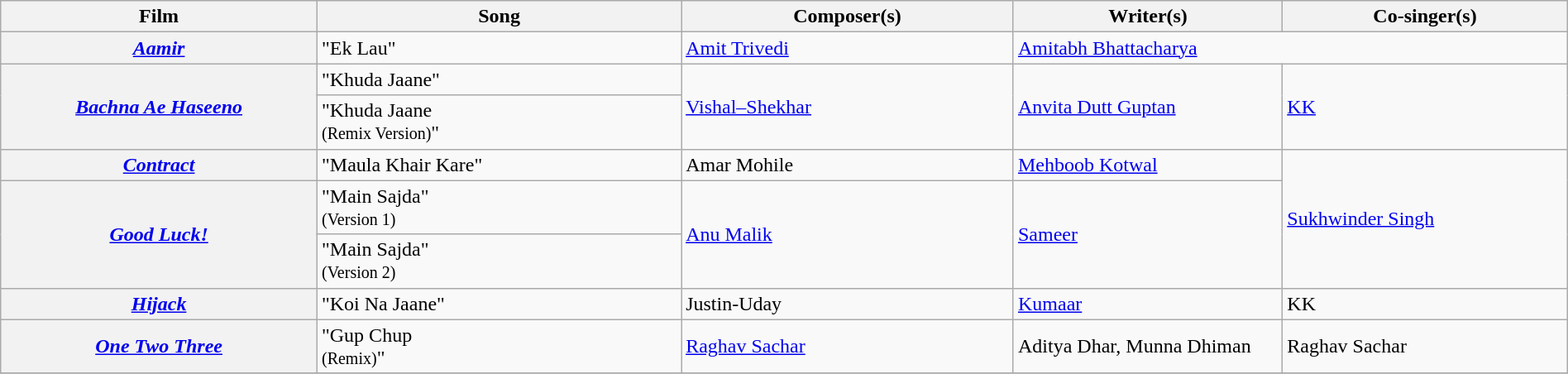<table class="wikitable plainrowheaders" width="100%" textcolor:#000;">
<tr>
<th scope="col" width=20%><strong>Film</strong></th>
<th scope="col" width=23%><strong>Song</strong></th>
<th scope="col" width=21%><strong>Composer(s)</strong></th>
<th scope="col" width=17%><strong>Writer(s)</strong></th>
<th scope="col" width=18%><strong>Co-singer(s)</strong></th>
</tr>
<tr>
<th><em><a href='#'>Aamir</a></em></th>
<td>"Ek Lau"</td>
<td><a href='#'>Amit Trivedi</a></td>
<td colspan="2"><a href='#'>Amitabh Bhattacharya</a></td>
</tr>
<tr>
<th rowspan="2"><em><a href='#'>Bachna Ae Haseeno</a></em></th>
<td>"Khuda Jaane"</td>
<td rowspan="2"><a href='#'>Vishal–Shekhar</a></td>
<td rowspan="2"><a href='#'>Anvita Dutt Guptan</a></td>
<td rowspan="2"><a href='#'>KK</a></td>
</tr>
<tr>
<td>"Khuda Jaane<br><small>(Remix Version)</small>"</td>
</tr>
<tr>
<th><em><a href='#'>Contract</a></em></th>
<td>"Maula Khair Kare"</td>
<td>Amar Mohile</td>
<td><a href='#'>Mehboob Kotwal</a></td>
<td rowspan="3"><a href='#'>Sukhwinder Singh</a></td>
</tr>
<tr>
<th rowspan="2"><em><a href='#'>Good Luck!</a></em></th>
<td>"Main Sajda"<br><small>(Version 1)</small></td>
<td rowspan="2"><a href='#'>Anu Malik</a></td>
<td rowspan="2"><a href='#'>Sameer</a></td>
</tr>
<tr>
<td>"Main Sajda"<br><small>(Version 2)</small></td>
</tr>
<tr>
<th><em><a href='#'>Hijack</a></em></th>
<td>"Koi Na Jaane"</td>
<td>Justin-Uday</td>
<td><a href='#'>Kumaar</a></td>
<td>KK</td>
</tr>
<tr>
<th><em><a href='#'>One Two Three</a></em></th>
<td>"Gup Chup<br><small>(Remix)</small>"</td>
<td><a href='#'>Raghav Sachar</a></td>
<td>Aditya Dhar, Munna Dhiman</td>
<td>Raghav Sachar</td>
</tr>
<tr>
</tr>
</table>
